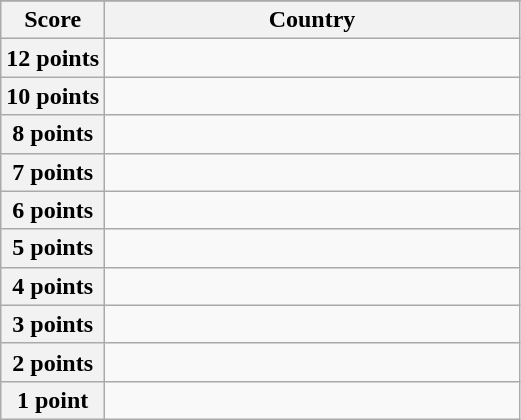<table class="wikitable">
<tr>
</tr>
<tr>
<th scope="col" style="width:20%;">Score</th>
<th scope="col">Country</th>
</tr>
<tr>
<th scope="row">12 points</th>
<td></td>
</tr>
<tr>
<th scope="row">10 points</th>
<td></td>
</tr>
<tr>
<th scope="row">8 points</th>
<td></td>
</tr>
<tr>
<th scope="row">7 points</th>
<td></td>
</tr>
<tr>
<th scope="row">6 points</th>
<td></td>
</tr>
<tr>
<th scope="row">5 points</th>
<td></td>
</tr>
<tr>
<th scope="row">4 points</th>
<td></td>
</tr>
<tr>
<th scope="row">3 points</th>
<td></td>
</tr>
<tr>
<th scope="row">2 points</th>
<td></td>
</tr>
<tr>
<th scope="row">1 point</th>
<td></td>
</tr>
</table>
